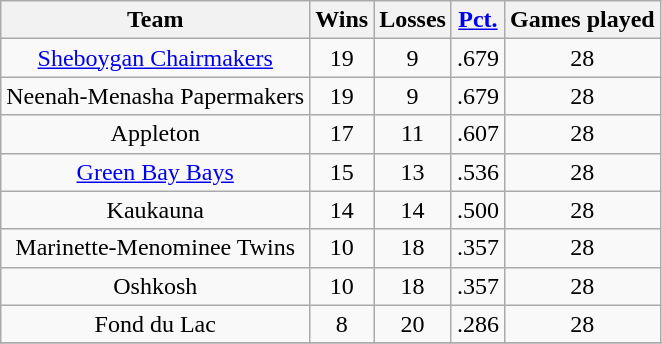<table class="sortable wikitable" style="text-align:center">
<tr>
<th>Team</th>
<th>Wins</th>
<th>Losses</th>
<th><a href='#'>Pct.</a></th>
<th>Games played</th>
</tr>
<tr>
<td><a href='#'>Sheboygan Chairmakers</a></td>
<td>19</td>
<td>9</td>
<td>.679</td>
<td>28</td>
</tr>
<tr>
<td>Neenah-Menasha Papermakers</td>
<td>19</td>
<td>9</td>
<td>.679</td>
<td>28</td>
</tr>
<tr>
<td>Appleton</td>
<td>17</td>
<td>11</td>
<td>.607</td>
<td>28</td>
</tr>
<tr>
<td><a href='#'>Green Bay Bays</a></td>
<td>15</td>
<td>13</td>
<td>.536</td>
<td>28</td>
</tr>
<tr>
<td>Kaukauna</td>
<td>14</td>
<td>14</td>
<td>.500</td>
<td>28</td>
</tr>
<tr>
<td>Marinette-Menominee Twins</td>
<td>10</td>
<td>18</td>
<td>.357</td>
<td>28</td>
</tr>
<tr>
<td>Oshkosh</td>
<td>10</td>
<td>18</td>
<td>.357</td>
<td>28</td>
</tr>
<tr>
<td>Fond du Lac</td>
<td>8</td>
<td>20</td>
<td>.286</td>
<td>28</td>
</tr>
<tr>
</tr>
</table>
